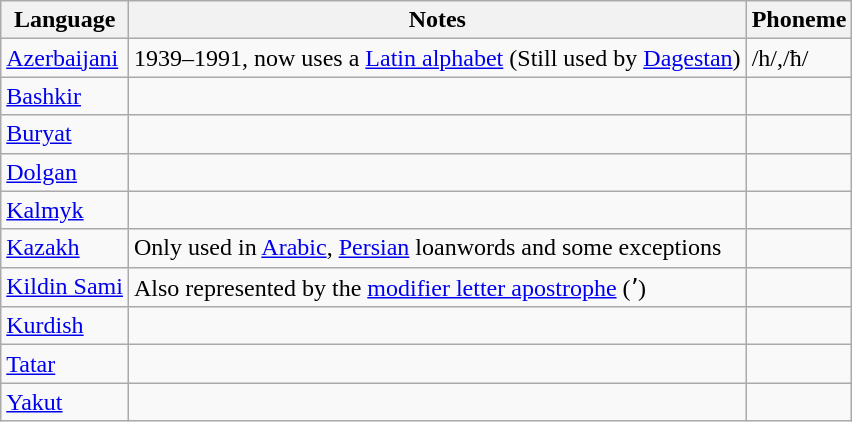<table class=wikitable>
<tr>
<th>Language</th>
<th>Notes</th>
<th>Phoneme</th>
</tr>
<tr>
<td><a href='#'>Azerbaijani</a></td>
<td>1939–1991, now uses a <a href='#'>Latin alphabet</a> (Still used by <a href='#'>Dagestan</a>)</td>
<td>/h/,/ħ/</td>
</tr>
<tr>
<td><a href='#'>Bashkir</a></td>
<td></td>
<td></td>
</tr>
<tr>
<td><a href='#'>Buryat</a></td>
<td></td>
<td></td>
</tr>
<tr>
<td><a href='#'>Dolgan</a></td>
<td></td>
<td></td>
</tr>
<tr>
<td><a href='#'>Kalmyk</a></td>
<td></td>
<td></td>
</tr>
<tr>
<td><a href='#'>Kazakh</a></td>
<td>Only used in <a href='#'>Arabic</a>, <a href='#'>Persian</a> loanwords and some exceptions</td>
<td></td>
</tr>
<tr>
<td><a href='#'>Kildin Sami</a></td>
<td>Also represented by the <a href='#'>modifier letter apostrophe</a> (ʼ)</td>
<td></td>
</tr>
<tr>
<td><a href='#'>Kurdish</a></td>
<td></td>
<td></td>
</tr>
<tr>
<td><a href='#'>Tatar</a></td>
<td></td>
<td></td>
</tr>
<tr>
<td><a href='#'>Yakut</a></td>
<td></td>
<td></td>
</tr>
</table>
